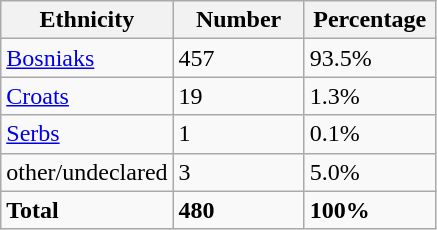<table class="wikitable">
<tr>
<th width="100px">Ethnicity</th>
<th width="80px">Number</th>
<th width="80px">Percentage</th>
</tr>
<tr>
<td><a href='#'>Bosniaks</a></td>
<td>457</td>
<td>93.5%</td>
</tr>
<tr>
<td><a href='#'>Croats</a></td>
<td>19</td>
<td>1.3%</td>
</tr>
<tr>
<td><a href='#'>Serbs</a></td>
<td>1</td>
<td>0.1%</td>
</tr>
<tr>
<td>other/undeclared</td>
<td>3</td>
<td>5.0%</td>
</tr>
<tr>
<td><strong>Total</strong></td>
<td><strong>480</strong></td>
<td><strong>100%</strong></td>
</tr>
</table>
